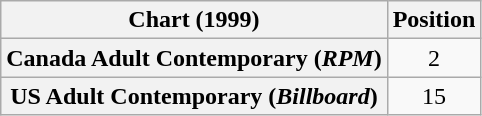<table class="wikitable sortable plainrowheaders" style="text-align:center">
<tr>
<th>Chart (1999)</th>
<th>Position</th>
</tr>
<tr>
<th scope="row">Canada Adult Contemporary (<em>RPM</em>)</th>
<td>2</td>
</tr>
<tr>
<th scope="row">US Adult Contemporary (<em>Billboard</em>)</th>
<td>15</td>
</tr>
</table>
